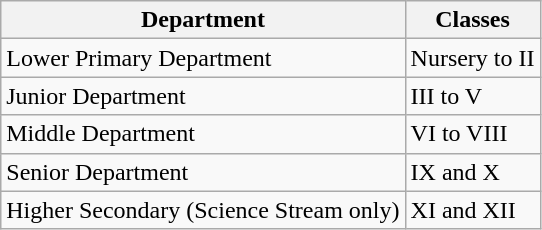<table class="wikitable">
<tr>
<th>Department</th>
<th>Classes</th>
</tr>
<tr>
<td>Lower Primary Department</td>
<td>Nursery to II</td>
</tr>
<tr>
<td>Junior Department</td>
<td>III to V</td>
</tr>
<tr>
<td>Middle Department</td>
<td>VI to VIII</td>
</tr>
<tr>
<td>Senior Department</td>
<td>IX and X</td>
</tr>
<tr>
<td>Higher Secondary (Science Stream only)</td>
<td>XI and XII</td>
</tr>
</table>
